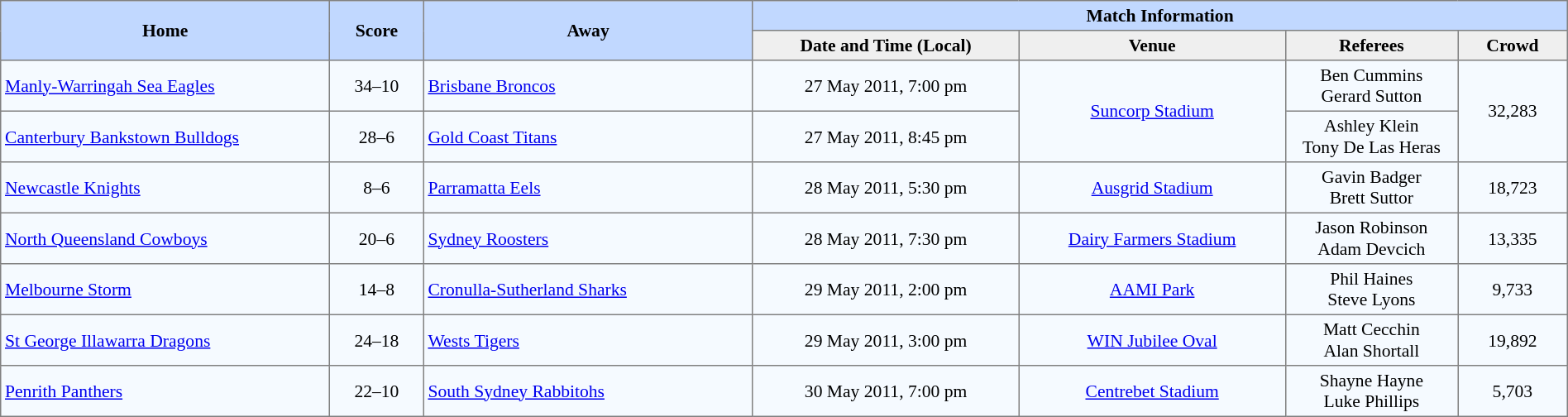<table border="1" cellpadding="3" cellspacing="0" style="border-collapse:collapse; font-size:90%; width:100%;">
<tr style="background:#c1d8ff;">
<th rowspan="2" style="width:21%;">Home</th>
<th rowspan="2" style="width:6%;">Score</th>
<th rowspan="2" style="width:21%;">Away</th>
<th colspan=6>Match Information</th>
</tr>
<tr style="background:#efefef;">
<th width=17%>Date and Time (Local)</th>
<th width=17%>Venue</th>
<th width=11%>Referees</th>
<th width=7%>Crowd</th>
</tr>
<tr style="text-align:center; background:#f5faff;">
<td align=left> <a href='#'>Manly-Warringah Sea Eagles</a></td>
<td>34–10</td>
<td align=left> <a href='#'>Brisbane Broncos</a></td>
<td>27 May 2011, 7:00 pm</td>
<td rowspan="2"><a href='#'>Suncorp Stadium</a></td>
<td>Ben Cummins <br> Gerard Sutton</td>
<td rowspan="2">32,283</td>
</tr>
<tr style="text-align:center; background:#f5faff;">
<td align=left> <a href='#'>Canterbury Bankstown Bulldogs</a></td>
<td>28–6</td>
<td align=left> <a href='#'>Gold Coast Titans</a></td>
<td>27 May 2011, 8:45 pm</td>
<td>Ashley Klein <br> Tony De Las Heras</td>
</tr>
<tr style="text-align:center; background:#f5faff;">
<td align=left> <a href='#'>Newcastle Knights</a></td>
<td>8–6</td>
<td align=left> <a href='#'>Parramatta Eels</a></td>
<td>28 May 2011, 5:30 pm</td>
<td><a href='#'>Ausgrid Stadium</a></td>
<td>Gavin Badger<br> Brett Suttor</td>
<td>18,723</td>
</tr>
<tr style="text-align:center; background:#f5faff;">
<td align=left> <a href='#'>North Queensland Cowboys</a></td>
<td>20–6</td>
<td align=left> <a href='#'>Sydney Roosters</a></td>
<td>28 May 2011, 7:30 pm</td>
<td><a href='#'>Dairy Farmers Stadium</a></td>
<td>Jason Robinson<br> Adam Devcich</td>
<td>13,335</td>
</tr>
<tr style="text-align:center; background:#f5faff;">
<td align=left> <a href='#'>Melbourne Storm</a></td>
<td>14–8</td>
<td align=left> <a href='#'>Cronulla-Sutherland Sharks</a></td>
<td>29 May 2011, 2:00 pm</td>
<td><a href='#'>AAMI Park</a></td>
<td>Phil Haines<br>Steve Lyons</td>
<td>9,733</td>
</tr>
<tr style="text-align:center; background:#f5faff;">
<td align=left> <a href='#'>St George Illawarra Dragons</a></td>
<td>24–18</td>
<td align=left> <a href='#'>Wests Tigers</a></td>
<td>29 May 2011, 3:00 pm</td>
<td><a href='#'>WIN Jubilee Oval</a></td>
<td>Matt Cecchin<br>Alan Shortall</td>
<td>19,892</td>
</tr>
<tr style="text-align:center; background:#f5faff;">
<td align=left> <a href='#'>Penrith Panthers</a></td>
<td>22–10</td>
<td align=left> <a href='#'>South Sydney Rabbitohs</a></td>
<td>30 May 2011, 7:00 pm</td>
<td><a href='#'>Centrebet Stadium</a></td>
<td>Shayne Hayne<br>Luke Phillips</td>
<td>5,703</td>
</tr>
</table>
